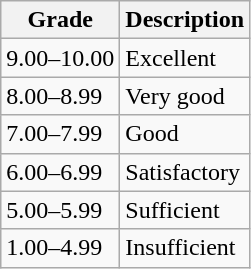<table class="wikitable">
<tr>
<th>Grade</th>
<th>Description</th>
</tr>
<tr>
<td>9.00–10.00</td>
<td>Excellent</td>
</tr>
<tr>
<td>8.00–8.99</td>
<td>Very good</td>
</tr>
<tr>
<td>7.00–7.99</td>
<td>Good</td>
</tr>
<tr>
<td>6.00–6.99</td>
<td>Satisfactory</td>
</tr>
<tr>
<td>5.00–5.99</td>
<td>Sufficient</td>
</tr>
<tr>
<td>1.00–4.99</td>
<td>Insufficient</td>
</tr>
</table>
